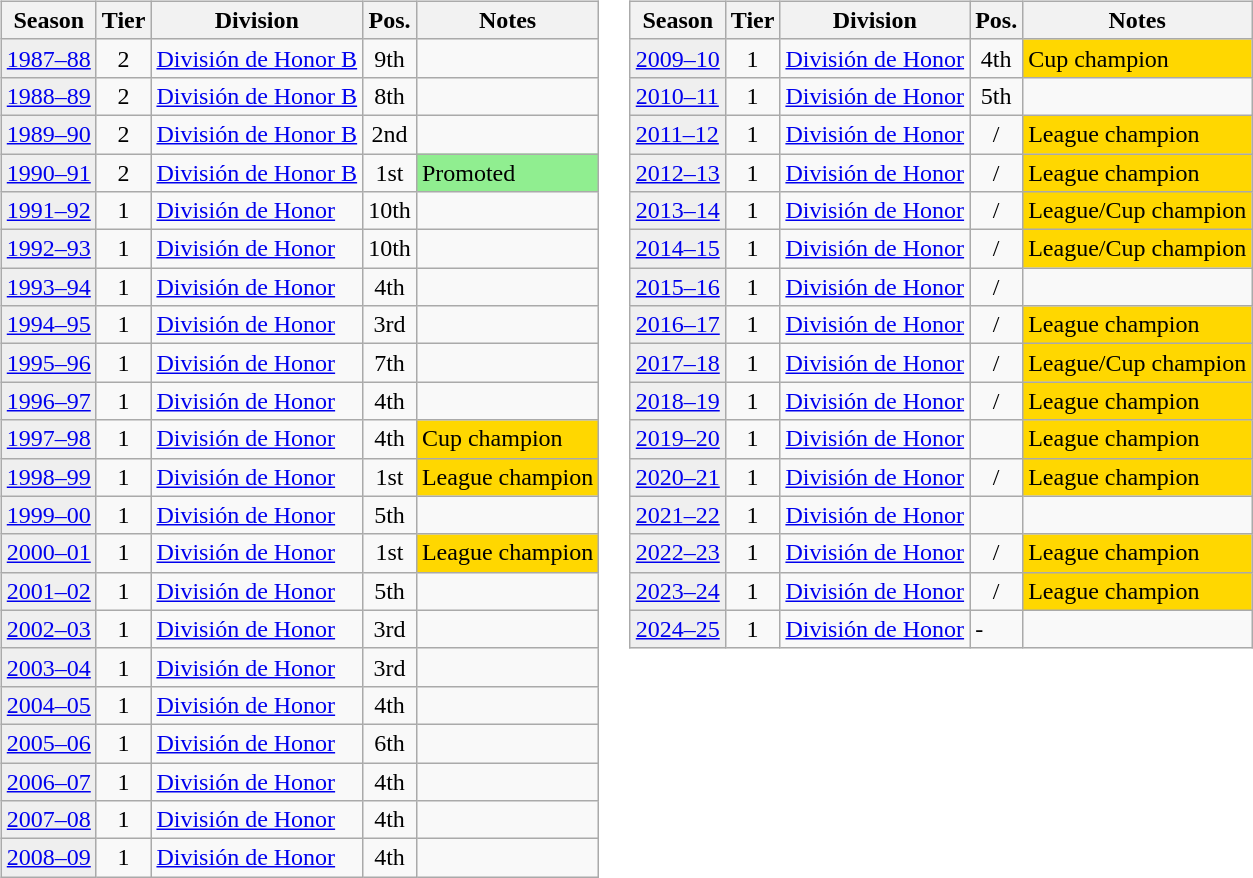<table>
<tr>
<td valign="top" width=0%><br><table class="wikitable">
<tr>
<th>Season</th>
<th>Tier</th>
<th>Division</th>
<th>Pos.</th>
<th>Notes</th>
</tr>
<tr>
<td style="background:#efefef;"><a href='#'>1987–88</a></td>
<td align="center">2</td>
<td><a href='#'>División de Honor B</a></td>
<td align="center">9th</td>
<td></td>
</tr>
<tr>
<td style="background:#efefef;"><a href='#'>1988–89</a></td>
<td align="center">2</td>
<td><a href='#'>División de Honor B</a></td>
<td align="center">8th</td>
<td></td>
</tr>
<tr>
<td style="background:#efefef;"><a href='#'>1989–90</a></td>
<td align="center">2</td>
<td><a href='#'>División de Honor B</a></td>
<td align="center">2nd</td>
<td></td>
</tr>
<tr>
<td style="background:#efefef;"><a href='#'>1990–91</a></td>
<td align="center">2</td>
<td><a href='#'>División de Honor B</a></td>
<td align="center">1st</td>
<td style="background:#90EE90">Promoted</td>
</tr>
<tr>
<td style="background:#efefef;"><a href='#'>1991–92</a></td>
<td align="center">1</td>
<td><a href='#'>División de Honor</a></td>
<td align="center">10th</td>
<td></td>
</tr>
<tr>
<td style="background:#efefef;"><a href='#'>1992–93</a></td>
<td align="center">1</td>
<td><a href='#'>División de Honor</a></td>
<td align="center">10th</td>
<td></td>
</tr>
<tr>
<td style="background:#efefef;"><a href='#'>1993–94</a></td>
<td align="center">1</td>
<td><a href='#'>División de Honor</a></td>
<td align="center">4th</td>
<td></td>
</tr>
<tr>
<td style="background:#efefef;"><a href='#'>1994–95</a></td>
<td align="center">1</td>
<td><a href='#'>División de Honor</a></td>
<td align="center">3rd</td>
<td></td>
</tr>
<tr>
<td style="background:#efefef;"><a href='#'>1995–96</a></td>
<td align="center">1</td>
<td><a href='#'>División de Honor</a></td>
<td align="center">7th</td>
<td></td>
</tr>
<tr>
<td style="background:#efefef;"><a href='#'>1996–97</a></td>
<td align="center">1</td>
<td><a href='#'>División de Honor</a></td>
<td align="center">4th</td>
<td></td>
</tr>
<tr>
<td style="background:#efefef;"><a href='#'>1997–98</a></td>
<td align="center">1</td>
<td><a href='#'>División de Honor</a></td>
<td align="center">4th</td>
<td style="background:gold">Cup champion</td>
</tr>
<tr>
<td style="background:#efefef;"><a href='#'>1998–99</a></td>
<td align="center">1</td>
<td><a href='#'>División de Honor</a></td>
<td align="center">1st</td>
<td style="background:gold">League champion</td>
</tr>
<tr>
<td style="background:#efefef;"><a href='#'>1999–00</a></td>
<td align="center">1</td>
<td><a href='#'>División de Honor</a></td>
<td align="center">5th</td>
<td></td>
</tr>
<tr>
<td style="background:#efefef;"><a href='#'>2000–01</a></td>
<td align="center">1</td>
<td><a href='#'>División de Honor</a></td>
<td align="center">1st</td>
<td style="background:gold">League champion</td>
</tr>
<tr>
<td style="background:#efefef;"><a href='#'>2001–02</a></td>
<td align="center">1</td>
<td><a href='#'>División de Honor</a></td>
<td align="center">5th</td>
<td></td>
</tr>
<tr>
<td style="background:#efefef;"><a href='#'>2002–03</a></td>
<td align="center">1</td>
<td><a href='#'>División de Honor</a></td>
<td align="center">3rd</td>
<td></td>
</tr>
<tr>
<td style="background:#efefef;"><a href='#'>2003–04</a></td>
<td align="center">1</td>
<td><a href='#'>División de Honor</a></td>
<td align="center">3rd</td>
<td></td>
</tr>
<tr>
<td style="background:#efefef;"><a href='#'>2004–05</a></td>
<td align="center">1</td>
<td><a href='#'>División de Honor</a></td>
<td align="center">4th</td>
<td></td>
</tr>
<tr>
<td style="background:#efefef;"><a href='#'>2005–06</a></td>
<td align="center">1</td>
<td><a href='#'>División de Honor</a></td>
<td align="center">6th</td>
<td></td>
</tr>
<tr>
<td style="background:#efefef;"><a href='#'>2006–07</a></td>
<td align="center">1</td>
<td><a href='#'>División de Honor</a></td>
<td align="center">4th</td>
<td></td>
</tr>
<tr>
<td style="background:#efefef;"><a href='#'>2007–08</a></td>
<td align="center">1</td>
<td><a href='#'>División de Honor</a></td>
<td align="center">4th</td>
<td></td>
</tr>
<tr>
<td style="background:#efefef;"><a href='#'>2008–09</a></td>
<td align="center">1</td>
<td><a href='#'>División de Honor</a></td>
<td align="center">4th</td>
<td></td>
</tr>
</table>
</td>
<td valign="top" width=0%><br><table class="wikitable">
<tr>
<th>Season</th>
<th>Tier</th>
<th>Division</th>
<th>Pos.</th>
<th>Notes</th>
</tr>
<tr>
<td style="background:#efefef;"><a href='#'>2009–10</a></td>
<td align="center">1</td>
<td><a href='#'>División de Honor</a></td>
<td align="center">4th</td>
<td style="background:gold">Cup champion</td>
</tr>
<tr>
<td style="background:#efefef;"><a href='#'>2010–11</a></td>
<td align="center">1</td>
<td><a href='#'>División de Honor</a></td>
<td align="center">5th</td>
<td></td>
</tr>
<tr>
<td style="background:#efefef;"><a href='#'>2011–12</a></td>
<td align="center">1</td>
<td><a href='#'>División de Honor</a></td>
<td align="center"> / </td>
<td style="background:gold">League champion</td>
</tr>
<tr>
<td style="background:#efefef;"><a href='#'>2012–13</a></td>
<td align="center">1</td>
<td><a href='#'>División de Honor</a></td>
<td align="center"> / </td>
<td style="background:gold">League champion</td>
</tr>
<tr>
<td style="background:#efefef;"><a href='#'>2013–14</a></td>
<td align="center">1</td>
<td><a href='#'>División de Honor</a></td>
<td align="center"> / </td>
<td style="background:gold">League/Cup champion</td>
</tr>
<tr>
<td style="background:#efefef;"><a href='#'>2014–15</a></td>
<td align="center">1</td>
<td><a href='#'>División de Honor</a></td>
<td align="center"> / </td>
<td style="background:gold">League/Cup champion</td>
</tr>
<tr>
<td style="background:#efefef;"><a href='#'>2015–16</a></td>
<td align="center">1</td>
<td><a href='#'>División de Honor</a></td>
<td align="center"> / </td>
<td></td>
</tr>
<tr>
<td style="background:#efefef;"><a href='#'>2016–17</a></td>
<td align="center">1</td>
<td><a href='#'>División de Honor</a></td>
<td align="center"> / </td>
<td style="background:gold">League champion</td>
</tr>
<tr>
<td style="background:#efefef;"><a href='#'>2017–18</a></td>
<td align="center">1</td>
<td><a href='#'>División de Honor</a></td>
<td align="center"> / </td>
<td style="background:gold">League/Cup champion</td>
</tr>
<tr>
<td style="background:#efefef;"><a href='#'>2018–19</a></td>
<td align="center">1</td>
<td><a href='#'>División de Honor</a></td>
<td align="center"> / </td>
<td style="background:gold">League champion</td>
</tr>
<tr>
<td style="background:#efefef;"><a href='#'>2019–20</a></td>
<td align="center">1</td>
<td><a href='#'>División de Honor</a></td>
<td align="center"></td>
<td style="background:gold">League champion</td>
</tr>
<tr>
<td style="background:#efefef;"><a href='#'>2020–21</a></td>
<td align="center">1</td>
<td><a href='#'>División de Honor</a></td>
<td align="center"> / </td>
<td style="background:gold">League champion</td>
</tr>
<tr>
<td style="background:#efefef;"><a href='#'>2021–22</a></td>
<td align="center">1</td>
<td><a href='#'>División de Honor</a></td>
<td align="center"></td>
<td></td>
</tr>
<tr>
<td style="background:#efefef;"><a href='#'>2022–23</a></td>
<td align="center">1</td>
<td><a href='#'>División de Honor</a></td>
<td align="center"> / </td>
<td style="background:gold">League champion</td>
</tr>
<tr>
<td style="background:#efefef;"><a href='#'>2023–24</a></td>
<td align="center">1</td>
<td><a href='#'>División de Honor</a></td>
<td align="center"> / </td>
<td style="background:gold">League champion</td>
</tr>
<tr>
<td style="background:#efefef;"><a href='#'>2024–25</a></td>
<td align="center">1</td>
<td><a href='#'>División de Honor</a></td>
<td>-</td>
<td></td>
</tr>
</table>
</td>
</tr>
</table>
